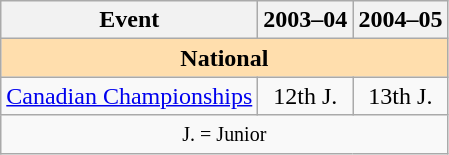<table class="wikitable" style="text-align:center">
<tr>
<th>Event</th>
<th>2003–04</th>
<th>2004–05</th>
</tr>
<tr>
<th colspan="3" style="background-color: #ffdead; " align="center"><strong>National</strong></th>
</tr>
<tr>
<td align="left"><a href='#'>Canadian Championships</a></td>
<td>12th J.</td>
<td>13th J.</td>
</tr>
<tr>
<td colspan="3" align="center"><small> J. = Junior </small></td>
</tr>
</table>
